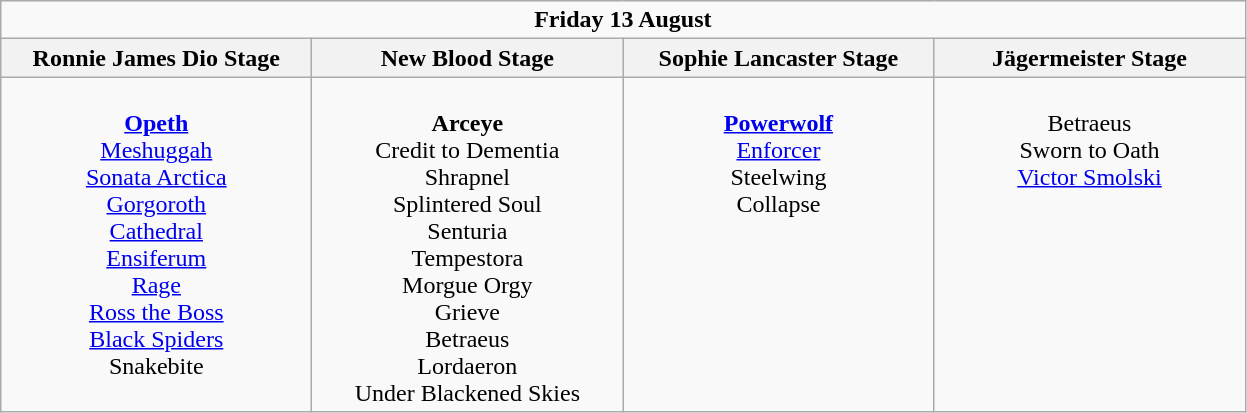<table class="wikitable">
<tr>
<td colspan="4" align="center"><strong>Friday 13 August</strong></td>
</tr>
<tr>
<th>Ronnie James Dio Stage</th>
<th>New Blood Stage</th>
<th>Sophie Lancaster Stage</th>
<th>Jägermeister Stage</th>
</tr>
<tr>
<td valign="top" align="center" width=200><br><strong><a href='#'>Opeth</a></strong><br>
<a href='#'>Meshuggah</a><br>
<a href='#'>Sonata Arctica</a><br>
<a href='#'>Gorgoroth</a><br>
<a href='#'>Cathedral</a><br>
<a href='#'>Ensiferum</a><br>
<a href='#'>Rage</a><br>
<a href='#'>Ross the Boss</a><br>
<a href='#'>Black Spiders</a><br>
Snakebite<br></td>
<td valign="top" align="center" width=200><br><strong>Arceye</strong><br>
Credit to Dementia<br>
Shrapnel<br>
Splintered Soul<br>
Senturia<br>
Tempestora<br>
Morgue Orgy<br>
Grieve<br>
Betraeus<br>
Lordaeron<br>
Under Blackened Skies<br></td>
<td valign="top" align="center" width=200><br><strong><a href='#'>Powerwolf</a></strong><br>
<a href='#'>Enforcer</a><br>
Steelwing<br>
Collapse<br></td>
<td valign="top" align="center" width=200><br>Betraeus<br>
Sworn to Oath<br>
<a href='#'>Victor Smolski</a></td>
</tr>
</table>
